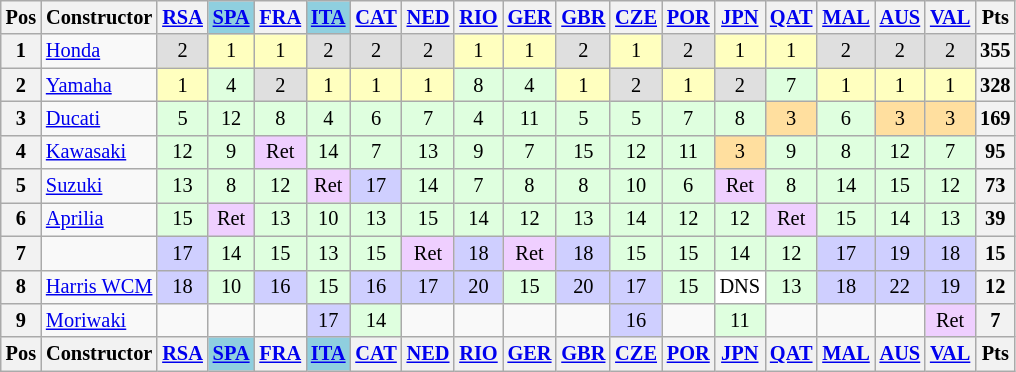<table class="wikitable" style="font-size: 85%; text-align:center">
<tr valign="top">
<th valign="middle">Pos</th>
<th valign="middle">Constructor</th>
<th><a href='#'>RSA</a><br></th>
<th style="background:#8fcfdf"><a href='#'>SPA</a><br></th>
<th><a href='#'>FRA</a><br></th>
<th style="background:#8fcfdf"><a href='#'>ITA</a><br></th>
<th><a href='#'>CAT</a><br></th>
<th><a href='#'>NED</a><br></th>
<th><a href='#'>RIO</a><br></th>
<th><a href='#'>GER</a><br></th>
<th><a href='#'>GBR</a><br></th>
<th><a href='#'>CZE</a><br></th>
<th><a href='#'>POR</a><br></th>
<th><a href='#'>JPN</a><br></th>
<th><a href='#'>QAT</a><br></th>
<th><a href='#'>MAL</a><br></th>
<th><a href='#'>AUS</a><br></th>
<th><a href='#'>VAL</a><br></th>
<th valign="middle">Pts</th>
</tr>
<tr>
<th>1</th>
<td align="left"> <a href='#'>Honda</a></td>
<td style="background:#dfdfdf;">2</td>
<td style="background:#ffffbf;">1</td>
<td style="background:#ffffbf;">1</td>
<td style="background:#dfdfdf;">2</td>
<td style="background:#dfdfdf;">2</td>
<td style="background:#dfdfdf;">2</td>
<td style="background:#ffffbf;">1</td>
<td style="background:#ffffbf;">1</td>
<td style="background:#dfdfdf;">2</td>
<td style="background:#ffffbf;">1</td>
<td style="background:#dfdfdf;">2</td>
<td style="background:#ffffbf;">1</td>
<td style="background:#ffffbf;">1</td>
<td style="background:#dfdfdf;">2</td>
<td style="background:#dfdfdf;">2</td>
<td style="background:#dfdfdf;">2</td>
<th>355</th>
</tr>
<tr>
<th>2</th>
<td align="left"> <a href='#'>Yamaha</a></td>
<td style="background:#ffffbf;">1</td>
<td style="background:#dfffdf;">4</td>
<td style="background:#dfdfdf;">2</td>
<td style="background:#ffffbf;">1</td>
<td style="background:#ffffbf;">1</td>
<td style="background:#ffffbf;">1</td>
<td style="background:#dfffdf;">8</td>
<td style="background:#dfffdf;">4</td>
<td style="background:#ffffbf;">1</td>
<td style="background:#dfdfdf;">2</td>
<td style="background:#ffffbf;">1</td>
<td style="background:#dfdfdf;">2</td>
<td style="background:#dfffdf;">7</td>
<td style="background:#ffffbf;">1</td>
<td style="background:#ffffbf;">1</td>
<td style="background:#ffffbf;">1</td>
<th>328</th>
</tr>
<tr>
<th>3</th>
<td align="left"> <a href='#'>Ducati</a></td>
<td style="background:#dfffdf;">5</td>
<td style="background:#dfffdf;">12</td>
<td style="background:#dfffdf;">8</td>
<td style="background:#dfffdf;">4</td>
<td style="background:#dfffdf;">6</td>
<td style="background:#dfffdf;">7</td>
<td style="background:#dfffdf;">4</td>
<td style="background:#dfffdf;">11</td>
<td style="background:#dfffdf;">5</td>
<td style="background:#dfffdf;">5</td>
<td style="background:#dfffdf;">7</td>
<td style="background:#dfffdf;">8</td>
<td style="background:#ffdf9f;">3</td>
<td style="background:#dfffdf;">6</td>
<td style="background:#ffdf9f;">3</td>
<td style="background:#ffdf9f;">3</td>
<th>169</th>
</tr>
<tr>
<th>4</th>
<td align="left"> <a href='#'>Kawasaki</a></td>
<td style="background:#dfffdf;">12</td>
<td style="background:#dfffdf;">9</td>
<td style="background:#efcfff;">Ret</td>
<td style="background:#dfffdf;">14</td>
<td style="background:#dfffdf;">7</td>
<td style="background:#dfffdf;">13</td>
<td style="background:#dfffdf;">9</td>
<td style="background:#dfffdf;">7</td>
<td style="background:#dfffdf;">15</td>
<td style="background:#dfffdf;">12</td>
<td style="background:#dfffdf;">11</td>
<td style="background:#ffdf9f;">3</td>
<td style="background:#dfffdf;">9</td>
<td style="background:#dfffdf;">8</td>
<td style="background:#dfffdf;">12</td>
<td style="background:#dfffdf;">7</td>
<th>95</th>
</tr>
<tr>
<th>5</th>
<td align="left"> <a href='#'>Suzuki</a></td>
<td style="background:#dfffdf;">13</td>
<td style="background:#dfffdf;">8</td>
<td style="background:#dfffdf;">12</td>
<td style="background:#efcfff;">Ret</td>
<td style="background:#cfcfff;">17</td>
<td style="background:#dfffdf;">14</td>
<td style="background:#dfffdf;">7</td>
<td style="background:#dfffdf;">8</td>
<td style="background:#dfffdf;">8</td>
<td style="background:#dfffdf;">10</td>
<td style="background:#dfffdf;">6</td>
<td style="background:#efcfff;">Ret</td>
<td style="background:#dfffdf;">8</td>
<td style="background:#dfffdf;">14</td>
<td style="background:#dfffdf;">15</td>
<td style="background:#dfffdf;">12</td>
<th>73</th>
</tr>
<tr>
<th>6</th>
<td align="left"> <a href='#'>Aprilia</a></td>
<td style="background:#dfffdf;">15</td>
<td style="background:#efcfff;">Ret</td>
<td style="background:#dfffdf;">13</td>
<td style="background:#dfffdf;">10</td>
<td style="background:#dfffdf;">13</td>
<td style="background:#dfffdf;">15</td>
<td style="background:#dfffdf;">14</td>
<td style="background:#dfffdf;">12</td>
<td style="background:#dfffdf;">13</td>
<td style="background:#dfffdf;">14</td>
<td style="background:#dfffdf;">12</td>
<td style="background:#dfffdf;">12</td>
<td style="background:#efcfff;">Ret</td>
<td style="background:#dfffdf;">15</td>
<td style="background:#dfffdf;">14</td>
<td style="background:#dfffdf;">13</td>
<th>39</th>
</tr>
<tr>
<th>7</th>
<td align="left"></td>
<td style="background:#cfcfff;">17</td>
<td style="background:#dfffdf;">14</td>
<td style="background:#dfffdf;">15</td>
<td style="background:#dfffdf;">13</td>
<td style="background:#dfffdf;">15</td>
<td style="background:#efcfff;">Ret</td>
<td style="background:#cfcfff;">18</td>
<td style="background:#efcfff;">Ret</td>
<td style="background:#cfcfff;">18</td>
<td style="background:#dfffdf;">15</td>
<td style="background:#dfffdf;">15</td>
<td style="background:#dfffdf;">14</td>
<td style="background:#dfffdf;">12</td>
<td style="background:#cfcfff;">17</td>
<td style="background:#cfcfff;">19</td>
<td style="background:#cfcfff;">18</td>
<th>15</th>
</tr>
<tr>
<th>8</th>
<td align="left"> <a href='#'>Harris WCM</a></td>
<td style="background:#cfcfff;">18</td>
<td style="background:#dfffdf;">10</td>
<td style="background:#cfcfff;">16</td>
<td style="background:#dfffdf;">15</td>
<td style="background:#cfcfff;">16</td>
<td style="background:#cfcfff;">17</td>
<td style="background:#cfcfff;">20</td>
<td style="background:#dfffdf;">15</td>
<td style="background:#cfcfff;">20</td>
<td style="background:#cfcfff;">17</td>
<td style="background:#dfffdf;">15</td>
<td style="background:#ffffff;">DNS</td>
<td style="background:#dfffdf;">13</td>
<td style="background:#cfcfff;">18</td>
<td style="background:#cfcfff;">22</td>
<td style="background:#cfcfff;">19</td>
<th>12</th>
</tr>
<tr>
<th>9</th>
<td align="left"> <a href='#'>Moriwaki</a></td>
<td></td>
<td></td>
<td></td>
<td style="background:#cfcfff;">17</td>
<td style="background:#dfffdf;">14</td>
<td></td>
<td></td>
<td></td>
<td></td>
<td style="background:#cfcfff;">16</td>
<td></td>
<td style="background:#dfffdf;">11</td>
<td></td>
<td></td>
<td></td>
<td style="background:#efcfff;">Ret</td>
<th>7</th>
</tr>
<tr valign="top">
<th valign="middle">Pos</th>
<th valign="middle">Constructor</th>
<th><a href='#'>RSA</a><br></th>
<th style="background:#8fcfdf"><a href='#'>SPA</a><br></th>
<th><a href='#'>FRA</a><br></th>
<th style="background:#8fcfdf"><a href='#'>ITA</a><br></th>
<th><a href='#'>CAT</a><br></th>
<th><a href='#'>NED</a><br></th>
<th><a href='#'>RIO</a><br></th>
<th><a href='#'>GER</a><br></th>
<th><a href='#'>GBR</a><br></th>
<th><a href='#'>CZE</a><br></th>
<th><a href='#'>POR</a><br></th>
<th><a href='#'>JPN</a><br></th>
<th><a href='#'>QAT</a><br></th>
<th><a href='#'>MAL</a><br></th>
<th><a href='#'>AUS</a><br></th>
<th><a href='#'>VAL</a><br></th>
<th valign="middle">Pts</th>
</tr>
</table>
